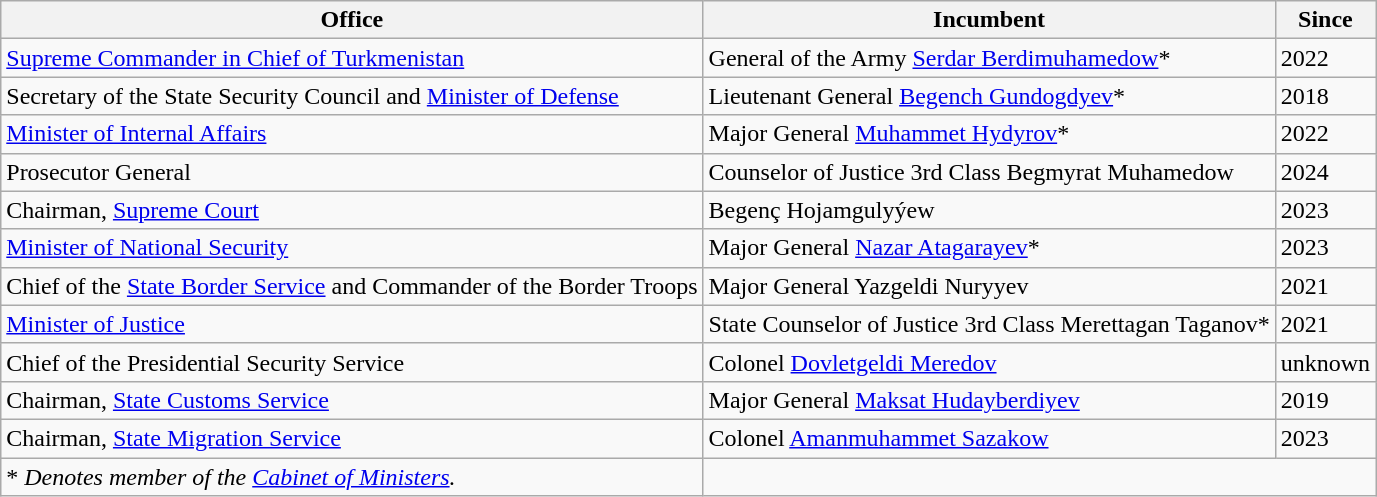<table class="wikitable">
<tr>
<th>Office</th>
<th>Incumbent</th>
<th>Since</th>
</tr>
<tr>
<td><a href='#'>Supreme Commander in Chief of Turkmenistan</a></td>
<td>General of the Army <a href='#'>Serdar Berdimuhamedow</a>*</td>
<td>2022</td>
</tr>
<tr>
<td>Secretary of the State Security Council and <a href='#'>Minister of Defense</a></td>
<td>Lieutenant General <a href='#'>Begench Gundogdyev</a>*</td>
<td>2018</td>
</tr>
<tr>
<td><a href='#'>Minister of Internal Affairs</a></td>
<td>Major General <a href='#'>Muhammet Hydyrov</a>*</td>
<td>2022</td>
</tr>
<tr>
<td>Prosecutor General</td>
<td>Counselor of Justice 3rd Class Begmyrat Muhamedow</td>
<td>2024</td>
</tr>
<tr>
<td>Chairman, <a href='#'>Supreme Court</a></td>
<td>Begenç Hojamgulyýew</td>
<td>2023</td>
</tr>
<tr>
<td><a href='#'>Minister of National Security</a></td>
<td>Major General <a href='#'>Nazar Atagarayev</a>*</td>
<td>2023</td>
</tr>
<tr>
<td>Chief of the <a href='#'>State Border Service</a> and Commander of the Border Troops</td>
<td>Major General Yazgeldi Nuryyev</td>
<td>2021</td>
</tr>
<tr>
<td><a href='#'>Minister of Justice</a></td>
<td>State Counselor of Justice 3rd Class Merettagan Taganov*</td>
<td>2021</td>
</tr>
<tr>
<td>Chief of the Presidential Security Service</td>
<td>Colonel <a href='#'>Dovletgeldi Meredov</a></td>
<td>unknown</td>
</tr>
<tr>
<td>Chairman, <a href='#'>State Customs Service</a></td>
<td>Major General <a href='#'>Maksat Hudayberdiyev</a></td>
<td>2019</td>
</tr>
<tr>
<td>Chairman, <a href='#'>State Migration Service</a></td>
<td>Colonel <a href='#'>Amanmuhammet Sazakow</a></td>
<td>2023</td>
</tr>
<tr>
<td>* <em>Denotes member of the <a href='#'>Cabinet of Ministers</a>.</em></td>
</tr>
</table>
